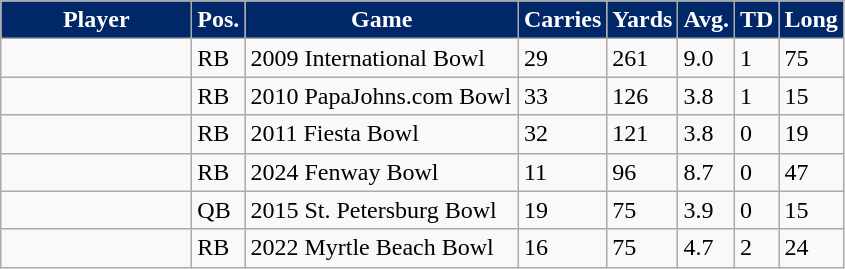<table class="wikitable sortable">
<tr>
<th style="background:#002868; color:white; width:120px;">Player</th>
<th style="background:#002868; color:white; width:20px;">Pos.</th>
<th style="background:#002868; color:white; width:175px;">Game</th>
<th style="background:#002868; color:white;">Carries</th>
<th style="background:#002868; color:white;">Yards</th>
<th style="background:#002868; color:white;">Avg.</th>
<th style="background:#002868; color:white;">TD</th>
<th style="background:#002868; color:white;">Long</th>
</tr>
<tr>
<td></td>
<td>RB</td>
<td>2009 International Bowl</td>
<td>29</td>
<td>261</td>
<td>9.0</td>
<td>1</td>
<td>75</td>
</tr>
<tr>
<td></td>
<td>RB</td>
<td>2010 PapaJohns.com Bowl</td>
<td>33</td>
<td>126</td>
<td>3.8</td>
<td>1</td>
<td>15</td>
</tr>
<tr>
<td></td>
<td>RB</td>
<td>2011 Fiesta Bowl</td>
<td>32</td>
<td>121</td>
<td>3.8</td>
<td>0</td>
<td>19</td>
</tr>
<tr>
<td></td>
<td>RB</td>
<td>2024 Fenway Bowl</td>
<td>11</td>
<td>96</td>
<td>8.7</td>
<td>0</td>
<td>47</td>
</tr>
<tr>
<td></td>
<td>QB</td>
<td>2015 St. Petersburg Bowl</td>
<td>19</td>
<td>75</td>
<td>3.9</td>
<td>0</td>
<td>15</td>
</tr>
<tr>
<td></td>
<td>RB</td>
<td>2022 Myrtle Beach Bowl</td>
<td>16</td>
<td>75</td>
<td>4.7</td>
<td>2</td>
<td>24</td>
</tr>
</table>
